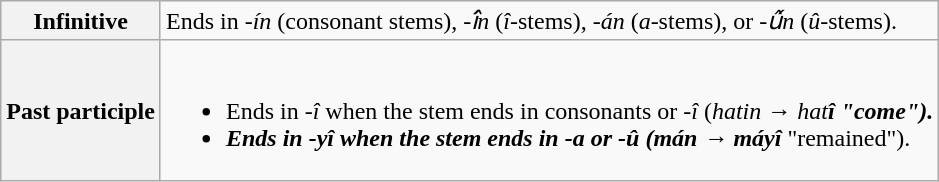<table class="wikitable">
<tr>
<th>Infinitive</th>
<td>Ends in <em>-ín</em> (consonant stems), <em>-î́n</em> (<em>î</em>-stems), <em>-án</em> (<em>a</em>-stems), or <em>-û́n</em> (<em>û</em>-stems).</td>
</tr>
<tr>
<th>Past participle</th>
<td><br><ul><li>Ends in <em>-î</em> when the stem ends in consonants or <em>-î</em> (<em>hatin</em> → <em>hat<strong>î<strong><em> "come").</li><li>Ends in </em>-yî<em> when the stem ends in </em>-a<em> or </em>-û<em> (</em>mán<em> → </em>má</strong>yî</em></strong> "remained").</li></ul></td>
</tr>
</table>
